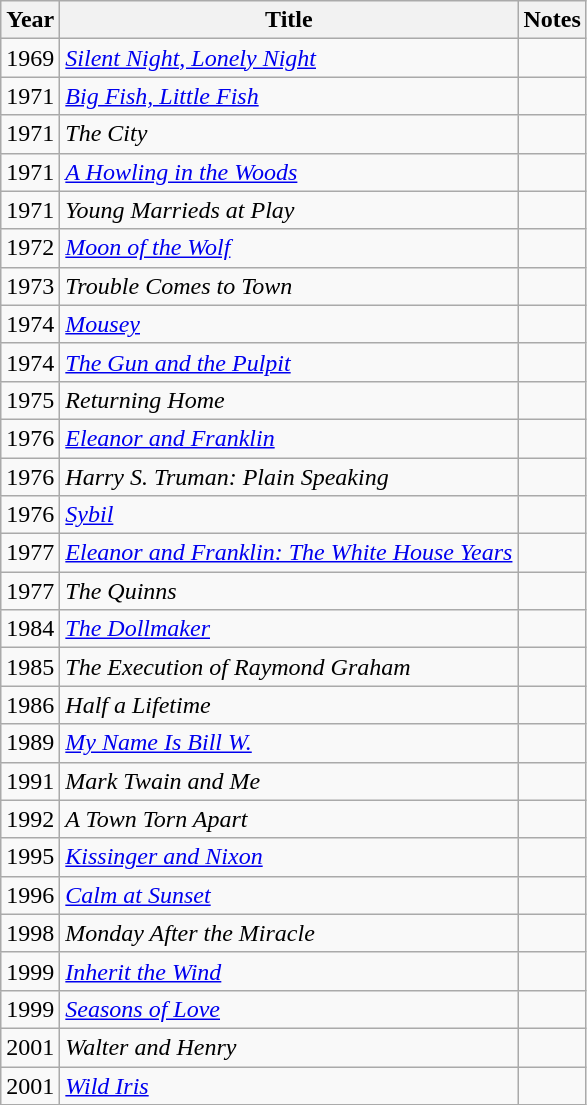<table class="wikitable sortable">
<tr>
<th>Year</th>
<th>Title</th>
<th>Notes</th>
</tr>
<tr>
<td>1969</td>
<td><em><a href='#'>Silent Night, Lonely Night</a></em></td>
<td></td>
</tr>
<tr>
<td>1971</td>
<td><em><a href='#'>Big Fish, Little Fish</a></em></td>
<td></td>
</tr>
<tr>
<td>1971</td>
<td><em>The City</em></td>
<td></td>
</tr>
<tr>
<td>1971</td>
<td><em><a href='#'>A Howling in the Woods</a></em></td>
<td></td>
</tr>
<tr>
<td>1971</td>
<td><em>Young Marrieds at Play</em></td>
<td></td>
</tr>
<tr>
<td>1972</td>
<td><em><a href='#'>Moon of the Wolf</a></em></td>
<td></td>
</tr>
<tr>
<td>1973</td>
<td><em>Trouble Comes to Town</em></td>
<td></td>
</tr>
<tr>
<td>1974</td>
<td><em><a href='#'>Mousey</a></em></td>
<td></td>
</tr>
<tr>
<td>1974</td>
<td><em><a href='#'>The Gun and the Pulpit</a></em></td>
<td></td>
</tr>
<tr>
<td>1975</td>
<td><em>Returning Home</em></td>
<td></td>
</tr>
<tr>
<td>1976</td>
<td><em><a href='#'>Eleanor and Franklin</a></em></td>
<td></td>
</tr>
<tr>
<td>1976</td>
<td><em>Harry S. Truman: Plain Speaking</em></td>
<td></td>
</tr>
<tr>
<td>1976</td>
<td><em><a href='#'>Sybil</a></em></td>
<td></td>
</tr>
<tr>
<td>1977</td>
<td><em><a href='#'>Eleanor and Franklin: The White House Years</a></em></td>
<td></td>
</tr>
<tr>
<td>1977</td>
<td><em>The Quinns</em></td>
<td></td>
</tr>
<tr>
<td>1984</td>
<td><em><a href='#'>The Dollmaker</a></em></td>
<td></td>
</tr>
<tr>
<td>1985</td>
<td><em>The Execution of Raymond Graham</em></td>
<td></td>
</tr>
<tr>
<td>1986</td>
<td><em>Half a Lifetime</em></td>
<td></td>
</tr>
<tr>
<td>1989</td>
<td><em><a href='#'>My Name Is Bill W.</a></em></td>
<td></td>
</tr>
<tr>
<td>1991</td>
<td><em>Mark Twain and Me</em></td>
<td></td>
</tr>
<tr>
<td>1992</td>
<td><em>A Town Torn Apart</em></td>
<td></td>
</tr>
<tr>
<td>1995</td>
<td><em><a href='#'>Kissinger and Nixon</a></em></td>
<td></td>
</tr>
<tr>
<td>1996</td>
<td><em><a href='#'>Calm at Sunset</a></em></td>
<td></td>
</tr>
<tr>
<td>1998</td>
<td><em>Monday After the Miracle</em></td>
<td></td>
</tr>
<tr>
<td>1999</td>
<td><em><a href='#'>Inherit the Wind</a></em></td>
<td></td>
</tr>
<tr>
<td>1999</td>
<td><em><a href='#'>Seasons of Love</a></em></td>
<td></td>
</tr>
<tr>
<td>2001</td>
<td><em>Walter and Henry</em></td>
<td></td>
</tr>
<tr>
<td>2001</td>
<td><em><a href='#'>Wild Iris</a></em></td>
<td></td>
</tr>
</table>
